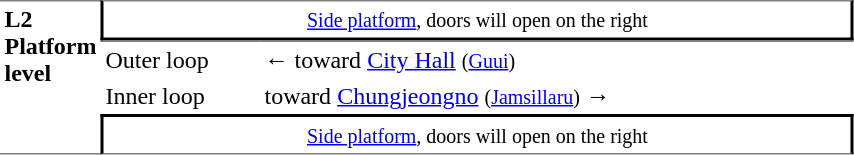<table table border=0 cellspacing=0 cellpadding=3>
<tr>
<td style="border-top:solid 1px gray;border-bottom:solid 1px gray;" width=50 rowspan=10 valign=top><strong>L2<br>Platform level</strong></td>
<td style="border-top:solid 1px gray;border-right:solid 2px black;border-left:solid 2px black;border-bottom:solid 2px black;text-align:center;" colspan=2><small><a href='#'>Side platform</a>, doors will open on the right </small></td>
</tr>
<tr>
<td style="border-bottom:solid 0px gray;border-top:solid 1px gray;" width=100>Outer loop</td>
<td style="border-bottom:solid 0px gray;border-top:solid 1px gray;" width=390>←  toward <a href='#'>City Hall</a> <small>(<a href='#'>Guui</a>)</small></td>
</tr>
<tr>
<td>Inner loop</td>
<td>  toward <a href='#'>Chungjeongno</a> <small>(<a href='#'>Jamsillaru</a>)</small> →</td>
</tr>
<tr>
<td style="border-top:solid 2px black;border-right:solid 2px black;border-left:solid 2px black;border-bottom:solid 1px gray;text-align:center;" colspan=2><small><a href='#'>Side platform</a>, doors will open on the right </small></td>
</tr>
</table>
